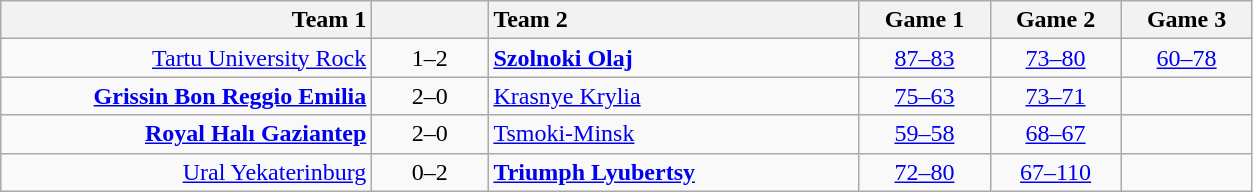<table class=wikitable style="text-align:center">
<tr>
<th style="width:240px; text-align:right;">Team 1</th>
<th width=70></th>
<th style="width:240px; text-align:left;">Team 2</th>
<th width=80>Game 1</th>
<th width=80>Game 2</th>
<th width=80>Game 3</th>
</tr>
<tr>
<td align=right><a href='#'>Tartu University Rock</a> </td>
<td>1–2</td>
<td align=left> <strong><a href='#'>Szolnoki Olaj</a></strong></td>
<td><a href='#'>87–83</a></td>
<td><a href='#'>73–80</a></td>
<td><a href='#'>60–78</a></td>
</tr>
<tr>
<td align=right><strong><a href='#'>Grissin Bon Reggio Emilia</a></strong>  </td>
<td>2–0</td>
<td align=left> <a href='#'>Krasnye Krylia</a></td>
<td><a href='#'>75–63</a></td>
<td><a href='#'>73–71</a></td>
<td></td>
</tr>
<tr>
<td align=right><strong><a href='#'>Royal Halı Gaziantep</a></strong> </td>
<td>2–0</td>
<td align=left> <a href='#'>Tsmoki-Minsk</a></td>
<td><a href='#'>59–58</a></td>
<td><a href='#'>68–67</a></td>
<td></td>
</tr>
<tr>
<td align=right><a href='#'>Ural Yekaterinburg</a> </td>
<td>0–2</td>
<td align=left> <strong><a href='#'>Triumph Lyubertsy</a></strong></td>
<td><a href='#'>72–80</a></td>
<td><a href='#'>67–110</a></td>
<td></td>
</tr>
</table>
